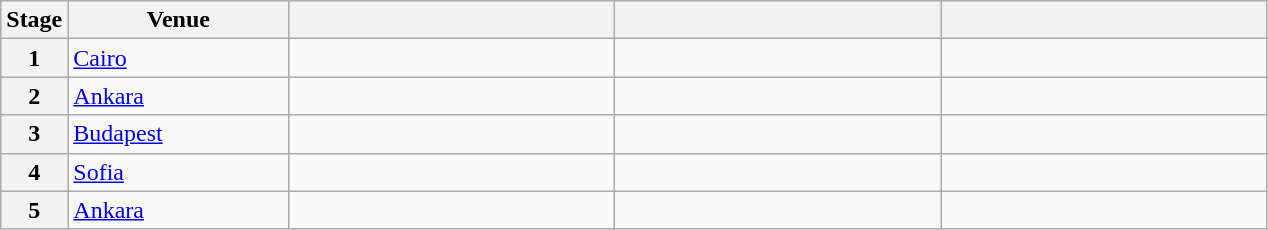<table class="wikitable">
<tr>
<th>Stage</th>
<th width=140>Venue</th>
<th width=210></th>
<th width=210></th>
<th width=210></th>
</tr>
<tr>
<th>1</th>
<td> <a href='#'>Cairo</a></td>
<td></td>
<td></td>
<td></td>
</tr>
<tr>
<th>2</th>
<td> <a href='#'>Ankara</a></td>
<td></td>
<td></td>
<td></td>
</tr>
<tr>
<th>3</th>
<td> <a href='#'>Budapest</a></td>
<td></td>
<td></td>
<td></td>
</tr>
<tr>
<th>4</th>
<td> <a href='#'>Sofia</a></td>
<td></td>
<td></td>
<td></td>
</tr>
<tr>
<th>5</th>
<td> <a href='#'>Ankara</a></td>
<td></td>
<td></td>
<td></td>
</tr>
</table>
